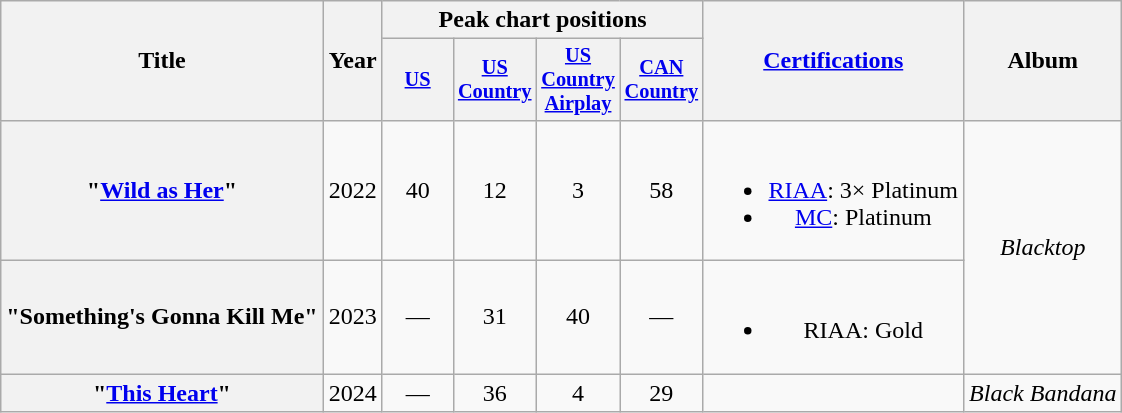<table class="wikitable plainrowheaders" style="text-align:center;">
<tr>
<th scope="col" rowspan="2">Title</th>
<th scope="col" rowspan="2">Year</th>
<th scope="col" colspan="4">Peak chart positions</th>
<th rowspan="2"><a href='#'>Certifications</a></th>
<th scope="col" rowspan="2">Album</th>
</tr>
<tr>
<th scope="col" style="width:3em;font-size:85%;"><a href='#'>US</a><br></th>
<th scope="col" style="width:3em;font-size:85%;"><a href='#'>US<br>Country</a><br></th>
<th scope="col" style="width:3em;font-size:85%;"><a href='#'>US<br>Country<br>Airplay</a><br></th>
<th scope="col" style="width:3em;font-size:85%;"><a href='#'>CAN<br>Country</a><br></th>
</tr>
<tr>
<th scope="row">"<a href='#'>Wild as Her</a>"</th>
<td>2022</td>
<td>40</td>
<td>12</td>
<td>3</td>
<td>58</td>
<td><br><ul><li><a href='#'>RIAA</a>: 3× Platinum</li><li><a href='#'>MC</a>: Platinum</li></ul></td>
<td rowspan="2"><em>Blacktop</em></td>
</tr>
<tr>
<th scope="row">"Something's Gonna Kill Me"</th>
<td>2023</td>
<td>—</td>
<td>31</td>
<td>40</td>
<td>—</td>
<td><br><ul><li>RIAA: Gold</li></ul></td>
</tr>
<tr>
<th scope="row">"<a href='#'>This Heart</a>"</th>
<td>2024</td>
<td>—</td>
<td>36</td>
<td>4</td>
<td>29</td>
<td></td>
<td><em>Black Bandana</em></td>
</tr>
</table>
